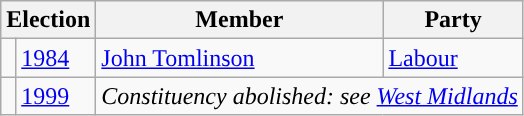<table class="wikitable">
<tr>
<th colspan="2">Election</th>
<th>Member</th>
<th>Party</th>
</tr>
<tr>
<td style="background-color: "></td>
<td><a href='#'>1984</a></td>
<td><a href='#'>John Tomlinson</a></td>
<td><a href='#'>Labour</a></td>
</tr>
<tr>
<td></td>
<td><a href='#'>1999</a></td>
<td colspan="2"><em>Constituency abolished: see <a href='#'>West Midlands</a></em></td>
</tr>
</table>
